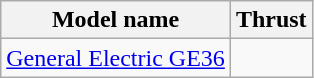<table class="wikitable sortable">
<tr>
<th>Model name</th>
<th>Thrust</th>
</tr>
<tr>
<td align=left><a href='#'>General Electric GE36</a></td>
<td align=center></td>
</tr>
</table>
